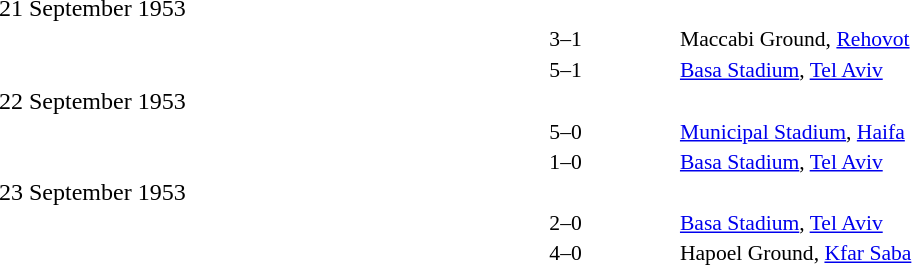<table style="width:100%;" cellspacing="1">
<tr>
<th width=25%></th>
<th width=10%></th>
<th></th>
</tr>
<tr>
<td>21 September 1953</td>
</tr>
<tr style=font-size:90%>
<td align=right></td>
<td align=center>3–1</td>
<td></td>
<td>Maccabi Ground, <a href='#'>Rehovot</a></td>
</tr>
<tr>
</tr>
<tr style=font-size:90%>
<td align=right></td>
<td align=center>5–1</td>
<td></td>
<td><a href='#'>Basa Stadium</a>, <a href='#'>Tel Aviv</a></td>
</tr>
<tr>
<td>22 September 1953</td>
</tr>
<tr style=font-size:90%>
<td align=right></td>
<td align=center>5–0</td>
<td></td>
<td><a href='#'>Municipal Stadium</a>, <a href='#'>Haifa</a></td>
</tr>
<tr style=font-size:90%>
<td align=right></td>
<td align=center>1–0</td>
<td></td>
<td><a href='#'>Basa Stadium</a>, <a href='#'>Tel Aviv</a></td>
</tr>
<tr>
<td>23 September 1953</td>
</tr>
<tr style=font-size:90%>
<td align=right></td>
<td align=center>2–0</td>
<td></td>
<td><a href='#'>Basa Stadium</a>, <a href='#'>Tel Aviv</a></td>
</tr>
<tr style=font-size:90%>
<td align=right></td>
<td align=center>4–0</td>
<td></td>
<td>Hapoel Ground, <a href='#'>Kfar Saba</a></td>
</tr>
</table>
